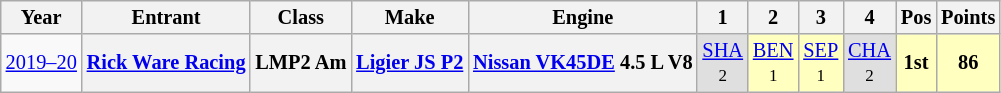<table class="wikitable" style="text-align:center; font-size:85%">
<tr>
<th>Year</th>
<th>Entrant</th>
<th>Class</th>
<th>Make</th>
<th>Engine</th>
<th>1</th>
<th>2</th>
<th>3</th>
<th>4</th>
<th>Pos</th>
<th>Points</th>
</tr>
<tr>
<td><a href='#'>2019–20</a></td>
<th><a href='#'>Rick Ware Racing</a></th>
<th>LMP2 Am</th>
<th><a href='#'>Ligier JS P2</a></th>
<th><a href='#'>Nissan VK45DE</a> 4.5 L V8</th>
<td style="background:#DFDFDF;"><a href='#'>SHA</a><br><small>2</small></td>
<td style="background:#FFFFBF;"><a href='#'>BEN</a><br><small>1</small></td>
<td style="background:#FFFFBF;"><a href='#'>SEP</a><br><small>1</small></td>
<td style="background:#DFDFDF;"><a href='#'>CHA</a><br><small>2</small></td>
<th style="background:#FFFFBF;">1st</th>
<th style="background:#FFFFBF;">86</th>
</tr>
</table>
